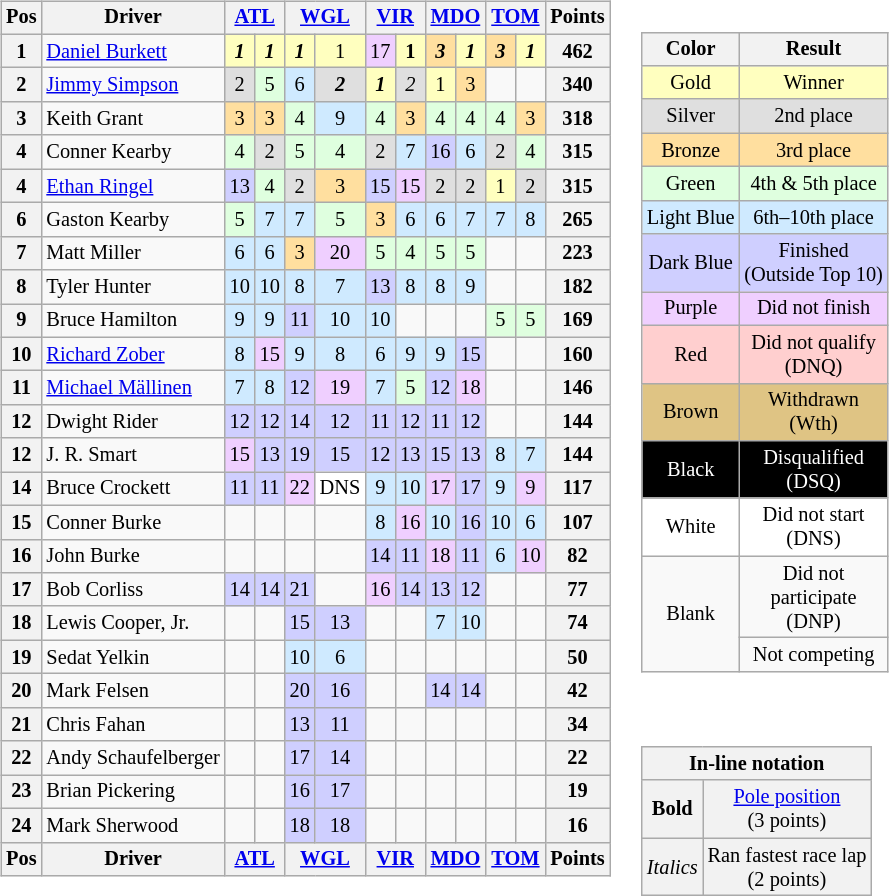<table>
<tr>
<td valign="top"><br><table class="wikitable" style="font-size:85%; text-align: center;">
<tr valign="top">
<th valign="middle">Pos</th>
<th valign="middle">Driver</th>
<th colspan=2><a href='#'>ATL</a></th>
<th colspan=2><a href='#'>WGL</a></th>
<th colspan=2><a href='#'>VIR</a></th>
<th colspan=2><a href='#'>MDO</a></th>
<th colspan=2><a href='#'>TOM</a></th>
<th valign="middle">Points</th>
</tr>
<tr>
<th>1</th>
<td align="left"> <a href='#'>Daniel Burkett</a></td>
<td style="background:#FFFFBF;"><strong><em>1</em></strong></td>
<td style="background:#FFFFBF;"><strong><em>1</em></strong></td>
<td style="background:#FFFFBF;"><strong><em>1</em></strong></td>
<td style="background:#FFFFBF;">1</td>
<td style="background:#EFCFFF;">17</td>
<td style="background:#FFFFBF;"><strong>1</strong></td>
<td style="background:#FFDF9F;"><strong><em>3</em></strong></td>
<td style="background:#FFFFBF;"><strong><em>1</em></strong></td>
<td style="background:#FFDF9F;"><strong><em>3</em></strong></td>
<td style="background:#FFFFBF;"><strong><em>1</em></strong></td>
<th>462</th>
</tr>
<tr>
<th>2</th>
<td align="left"> <a href='#'>Jimmy Simpson</a></td>
<td style="background:#DFDFDF;">2</td>
<td style="background:#DFFFDF;">5</td>
<td style="background:#CFEAFF;">6</td>
<td style="background:#DFDFDF;"><strong><em>2</em></strong></td>
<td style="background:#FFFFBF;"><strong><em>1</em></strong></td>
<td style="background:#DFDFDF;"><em>2</em></td>
<td style="background:#FFFFBF;">1</td>
<td style="background:#FFDF9F;">3</td>
<td></td>
<td></td>
<th>340</th>
</tr>
<tr>
<th>3</th>
<td align="left"> Keith Grant</td>
<td style="background:#FFDF9F;">3</td>
<td style="background:#FFDF9F;">3</td>
<td style="background:#DFFFDF;">4</td>
<td style="background:#CFEAFF;">9</td>
<td style="background:#DFFFDF;">4</td>
<td style="background:#FFDF9F;">3</td>
<td style="background:#DFFFDF;">4</td>
<td style="background:#DFFFDF;">4</td>
<td style="background:#DFFFDF;">4</td>
<td style="background:#FFDF9F;">3</td>
<th>318</th>
</tr>
<tr>
<th>4</th>
<td align="left"> Conner Kearby</td>
<td style="background:#DFFFDF;">4</td>
<td style="background:#DFDFDF;">2</td>
<td style="background:#DFFFDF;">5</td>
<td style="background:#DFFFDF;">4</td>
<td style="background:#DFDFDF;">2</td>
<td style="background:#CFEAFF;">7</td>
<td style="background:#CFCFFF;">16</td>
<td style="background:#CFEAFF;">6</td>
<td style="background:#DFDFDF;">2</td>
<td style="background:#DFFFDF;">4</td>
<th>315</th>
</tr>
<tr>
<th>4</th>
<td align="left"> <a href='#'>Ethan Ringel</a></td>
<td style="background:#CFCFFF;">13</td>
<td style="background:#DFFFDF;">4</td>
<td style="background:#DFDFDF;">2</td>
<td style="background:#FFDF9F;">3</td>
<td style="background:#CFCFFF;">15</td>
<td style="background:#EFCFFF;">15</td>
<td style="background:#DFDFDF;">2</td>
<td style="background:#DFDFDF;">2</td>
<td style="background:#FFFFBF;">1</td>
<td style="background:#DFDFDF;">2</td>
<th>315</th>
</tr>
<tr>
<th>6</th>
<td align="left"> Gaston Kearby</td>
<td style="background:#DFFFDF;">5</td>
<td style="background:#CFEAFF;">7</td>
<td style="background:#CFEAFF;">7</td>
<td style="background:#DFFFDF;">5</td>
<td style="background:#FFDF9F;">3</td>
<td style="background:#CFEAFF;">6</td>
<td style="background:#CFEAFF;">6</td>
<td style="background:#CFEAFF;">7</td>
<td style="background:#CFEAFF;">7</td>
<td style="background:#CFEAFF;">8</td>
<th>265</th>
</tr>
<tr>
<th>7</th>
<td align="left"> Matt Miller</td>
<td style="background:#CFEAFF;">6</td>
<td style="background:#CFEAFF;">6</td>
<td style="background:#FFDF9F;">3</td>
<td style="background:#EFCFFF;">20</td>
<td style="background:#DFFFDF;">5</td>
<td style="background:#DFFFDF;">4</td>
<td style="background:#DFFFDF;">5</td>
<td style="background:#DFFFDF;">5</td>
<td></td>
<td></td>
<th>223</th>
</tr>
<tr>
<th>8</th>
<td align="left"> Tyler Hunter</td>
<td style="background:#CFEAFF;">10</td>
<td style="background:#CFEAFF;">10</td>
<td style="background:#CFEAFF;">8</td>
<td style="background:#CFEAFF;">7</td>
<td style="background:#CFCFFF;">13</td>
<td style="background:#CFEAFF;">8</td>
<td style="background:#CFEAFF;">8</td>
<td style="background:#CFEAFF;">9</td>
<td></td>
<td></td>
<th>182</th>
</tr>
<tr>
<th>9</th>
<td align="left"> Bruce Hamilton</td>
<td style="background:#CFEAFF;">9</td>
<td style="background:#CFEAFF;">9</td>
<td style="background:#CFCFFF;">11</td>
<td style="background:#CFEAFF;">10</td>
<td style="background:#CFEAFF;">10</td>
<td></td>
<td></td>
<td></td>
<td style="background:#DFFFDF;">5</td>
<td style="background:#DFFFDF;">5</td>
<th>169</th>
</tr>
<tr>
<th>10</th>
<td align="left"> <a href='#'>Richard Zober</a></td>
<td style="background:#CFEAFF;">8</td>
<td style="background:#EFCFFF;">15</td>
<td style="background:#CFEAFF;">9</td>
<td style="background:#CFEAFF;">8</td>
<td style="background:#CFEAFF;">6</td>
<td style="background:#CFEAFF;">9</td>
<td style="background:#CFEAFF;">9</td>
<td style="background:#CFCFFF;">15</td>
<td></td>
<td></td>
<th>160</th>
</tr>
<tr>
<th>11</th>
<td align="left"> <a href='#'>Michael Mällinen</a></td>
<td style="background:#CFEAFF;">7</td>
<td style="background:#CFEAFF;">8</td>
<td style="background:#CFCFFF;">12</td>
<td style="background:#EFCFFF;">19</td>
<td style="background:#CFEAFF;">7</td>
<td style="background:#DFFFDF;">5</td>
<td style="background:#CFCFFF;">12</td>
<td style="background:#EFCFFF;">18</td>
<td></td>
<td></td>
<th>146</th>
</tr>
<tr>
<th>12</th>
<td align="left"> Dwight Rider</td>
<td style="background:#CFCFFF;">12</td>
<td style="background:#CFCFFF;">12</td>
<td style="background:#CFCFFF;">14</td>
<td style="background:#CFCFFF;">12</td>
<td style="background:#CFCFFF;">11</td>
<td style="background:#CFCFFF;">12</td>
<td style="background:#CFCFFF;">11</td>
<td style="background:#CFCFFF;">12</td>
<td></td>
<td></td>
<th>144</th>
</tr>
<tr>
<th>12</th>
<td align="left"> J. R. Smart</td>
<td style="background:#EFCFFF;">15</td>
<td style="background:#CFCFFF;">13</td>
<td style="background:#CFCFFF;">19</td>
<td style="background:#CFCFFF;">15</td>
<td style="background:#CFCFFF;">12</td>
<td style="background:#CFCFFF;">13</td>
<td style="background:#CFCFFF;">15</td>
<td style="background:#CFCFFF;">13</td>
<td style="background:#CFEAFF;">8</td>
<td style="background:#CFEAFF;">7</td>
<th>144</th>
</tr>
<tr>
<th>14</th>
<td align="left"> Bruce Crockett</td>
<td style="background:#CFCFFF;">11</td>
<td style="background:#CFCFFF;">11</td>
<td style="background:#EFCFFF;">22</td>
<td style="background:#FFFFFF;">DNS</td>
<td style="background:#CFEAFF;">9</td>
<td style="background:#CFEAFF;">10</td>
<td style="background:#EFCFFF;">17</td>
<td style="background:#CFCFFF;">17</td>
<td style="background:#CFEAFF;">9</td>
<td style="background:#EFCFFF;">9</td>
<th>117</th>
</tr>
<tr>
<th>15</th>
<td align="left"> Conner Burke</td>
<td></td>
<td></td>
<td></td>
<td></td>
<td style="background:#CFEAFF;">8</td>
<td style="background:#EFCFFF;">16</td>
<td style="background:#CFEAFF;">10</td>
<td style="background:#CFCFFF;">16</td>
<td style="background:#CFEAFF;">10</td>
<td style="background:#CFEAFF;">6</td>
<th>107</th>
</tr>
<tr>
<th>16</th>
<td align="left"> John Burke</td>
<td></td>
<td></td>
<td></td>
<td></td>
<td style="background:#CFCFFF;">14</td>
<td style="background:#CFCFFF;">11</td>
<td style="background:#EFCFFF;">18</td>
<td style="background:#CFCFFF;">11</td>
<td style="background:#CFEAFF;">6</td>
<td style="background:#EFCFFF;">10</td>
<th>82</th>
</tr>
<tr>
<th>17</th>
<td align="left"> Bob Corliss</td>
<td style="background:#CFCFFF;">14</td>
<td style="background:#CFCFFF;">14</td>
<td style="background:#CFCFFF;">21</td>
<td></td>
<td style="background:#EFCFFF;">16</td>
<td style="background:#CFCFFF;">14</td>
<td style="background:#CFCFFF;">13</td>
<td style="background:#CFCFFF;">12</td>
<td></td>
<td></td>
<th>77</th>
</tr>
<tr>
<th>18</th>
<td align="left"> Lewis Cooper, Jr.</td>
<td></td>
<td></td>
<td style="background:#CFCFFF;">15</td>
<td style="background:#CFCFFF;">13</td>
<td></td>
<td></td>
<td style="background:#CFEAFF;">7</td>
<td style="background:#CFEAFF;">10</td>
<td></td>
<td></td>
<th>74</th>
</tr>
<tr>
<th>19</th>
<td align="left"> Sedat Yelkin</td>
<td></td>
<td></td>
<td style="background:#CFEAFF;">10</td>
<td style="background:#CFEAFF;">6</td>
<td></td>
<td></td>
<td></td>
<td></td>
<td></td>
<td></td>
<th>50</th>
</tr>
<tr>
<th>20</th>
<td align="left"> Mark Felsen</td>
<td></td>
<td></td>
<td style="background:#CFCFFF;">20</td>
<td style="background:#CFCFFF;">16</td>
<td></td>
<td></td>
<td style="background:#CFCFFF;">14</td>
<td style="background:#CFCFFF;">14</td>
<td></td>
<td></td>
<th>42</th>
</tr>
<tr>
<th>21</th>
<td align="left"> Chris Fahan</td>
<td></td>
<td></td>
<td style="background:#CFCFFF;">13</td>
<td style="background:#CFCFFF;">11</td>
<td></td>
<td></td>
<td></td>
<td></td>
<td></td>
<td></td>
<th>34</th>
</tr>
<tr>
<th>22</th>
<td align="left"> Andy Schaufelberger</td>
<td></td>
<td></td>
<td style="background:#CFCFFF;">17</td>
<td style="background:#CFCFFF;">14</td>
<td></td>
<td></td>
<td></td>
<td></td>
<td></td>
<td></td>
<th>22</th>
</tr>
<tr>
<th>23</th>
<td align="left"> Brian Pickering</td>
<td></td>
<td></td>
<td style="background:#CFCFFF;">16</td>
<td style="background:#CFCFFF;">17</td>
<td></td>
<td></td>
<td></td>
<td></td>
<td></td>
<td></td>
<th>19</th>
</tr>
<tr>
<th>24</th>
<td align="left"> Mark Sherwood</td>
<td></td>
<td></td>
<td style="background:#CFCFFF;">18</td>
<td style="background:#CFCFFF;">18</td>
<td></td>
<td></td>
<td></td>
<td></td>
<td></td>
<td></td>
<th>16</th>
</tr>
<tr valign="top">
<th valign="middle">Pos</th>
<th valign="middle">Driver</th>
<th colspan=2><a href='#'>ATL</a></th>
<th colspan=2><a href='#'>WGL</a></th>
<th colspan=2><a href='#'>VIR</a></th>
<th colspan=2><a href='#'>MDO</a></th>
<th colspan=2><a href='#'>TOM</a></th>
<th valign="middle">Points</th>
</tr>
</table>
</td>
<td valign="top"><br><table>
<tr>
<td><br><table style="margin-right:0; font-size:85%; text-align:center;" class="wikitable">
<tr>
<th>Color</th>
<th>Result</th>
</tr>
<tr style="background:#FFFFBF;">
<td>Gold</td>
<td>Winner</td>
</tr>
<tr style="background:#DFDFDF;">
<td>Silver</td>
<td>2nd place</td>
</tr>
<tr style="background:#FFDF9F;">
<td>Bronze</td>
<td>3rd place</td>
</tr>
<tr style="background:#DFFFDF;">
<td>Green</td>
<td>4th & 5th place</td>
</tr>
<tr style="background:#CFEAFF;">
<td>Light Blue</td>
<td>6th–10th place</td>
</tr>
<tr style="background:#CFCFFF;">
<td>Dark Blue</td>
<td>Finished<br>(Outside Top 10)</td>
</tr>
<tr style="background:#EFCFFF;">
<td>Purple</td>
<td>Did not finish</td>
</tr>
<tr style="background:#FFCFCF;">
<td>Red</td>
<td>Did not qualify<br>(DNQ)</td>
</tr>
<tr style="background:#DFC484;">
<td>Brown</td>
<td>Withdrawn<br>(Wth)</td>
</tr>
<tr style="background:#000000; color:white;">
<td>Black</td>
<td>Disqualified<br>(DSQ)</td>
</tr>
<tr style="background:#FFFFFF;">
<td>White</td>
<td>Did not start<br>(DNS)</td>
</tr>
<tr>
<td rowspan="2">Blank</td>
<td>Did not<br>participate<br>(DNP)</td>
</tr>
<tr>
<td>Not competing</td>
</tr>
</table>
</td>
</tr>
<tr>
<td><br><table style="margin-right:0; font-size:85%; text-align:center;" class="wikitable">
<tr>
<td style="background:#F2F2F2;" align=center colspan=2><strong>In-line notation</strong></td>
</tr>
<tr>
<td style="background:#F2F2F2;" align=center><strong>Bold</strong></td>
<td style="background:#F2F2F2;" align=center><a href='#'>Pole position</a><br>(3 points)</td>
</tr>
<tr>
<td style="background:#F2F2F2;" align=center><em>Italics</em></td>
<td style="background:#F2F2F2;" align=center>Ran fastest race lap<br>(2 points)</td>
</tr>
</table>
</td>
</tr>
</table>
</td>
</tr>
</table>
